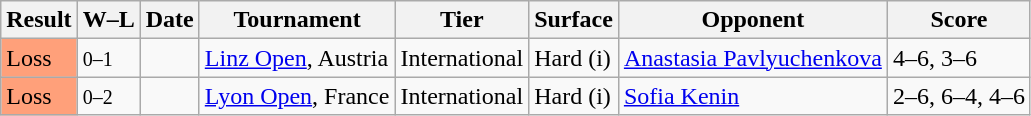<table class="sortable wikitable">
<tr>
<th>Result</th>
<th class="unsortable">W–L</th>
<th>Date</th>
<th>Tournament</th>
<th>Tier</th>
<th>Surface</th>
<th>Opponent</th>
<th class="unsortable">Score</th>
</tr>
<tr>
<td style="background:#ffa07a;">Loss</td>
<td><small>0–1</small></td>
<td><a href='#'></a></td>
<td><a href='#'>Linz Open</a>, Austria</td>
<td>International</td>
<td>Hard (i)</td>
<td> <a href='#'>Anastasia Pavlyuchenkova</a></td>
<td>4–6, 3–6</td>
</tr>
<tr>
<td style="background:#ffa07a">Loss</td>
<td><small>0–2</small></td>
<td><a href='#'></a></td>
<td><a href='#'>Lyon Open</a>, France</td>
<td>International</td>
<td>Hard (i)</td>
<td> <a href='#'>Sofia Kenin</a></td>
<td>2–6, 6–4, 4–6</td>
</tr>
</table>
